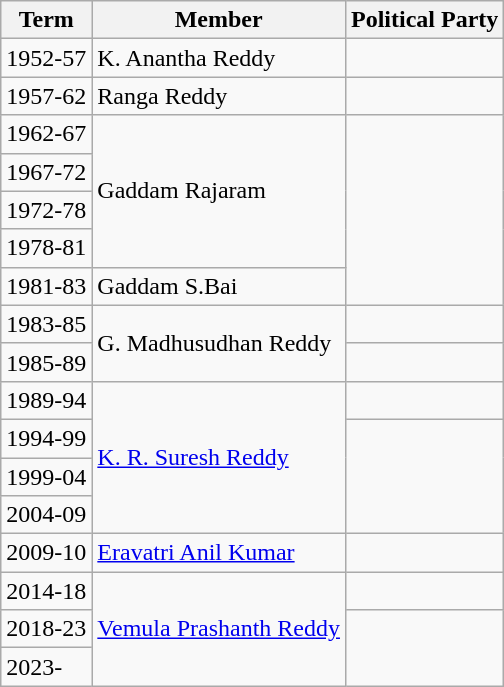<table class="wikitable">
<tr>
<th>Term</th>
<th>Member</th>
<th colspan="2">Political Party</th>
</tr>
<tr>
<td>1952-57</td>
<td>K. Anantha Reddy</td>
<td></td>
</tr>
<tr>
<td>1957-62</td>
<td>Ranga Reddy</td>
<td></td>
</tr>
<tr>
<td>1962-67</td>
<td rowspan="4">Gaddam Rajaram</td>
</tr>
<tr>
<td>1967-72</td>
</tr>
<tr>
<td>1972-78</td>
</tr>
<tr>
<td>1978-81</td>
</tr>
<tr>
<td>1981-83</td>
<td>Gaddam S.Bai</td>
</tr>
<tr>
<td>1983-85</td>
<td rowspan="2">G. Madhusudhan Reddy</td>
<td></td>
</tr>
<tr>
<td>1985-89</td>
</tr>
<tr>
<td>1989-94</td>
<td rowspan="4"><a href='#'>K. R. Suresh Reddy</a></td>
<td></td>
</tr>
<tr>
<td>1994-99</td>
</tr>
<tr>
<td>1999-04</td>
</tr>
<tr>
<td>2004-09</td>
</tr>
<tr>
<td>2009-10</td>
<td><a href='#'>Eravatri Anil Kumar</a></td>
<td></td>
</tr>
<tr>
<td>2014-18</td>
<td rowspan="3"><a href='#'>Vemula Prashanth Reddy</a></td>
<td></td>
</tr>
<tr>
<td>2018-23</td>
</tr>
<tr>
<td>2023-</td>
</tr>
</table>
